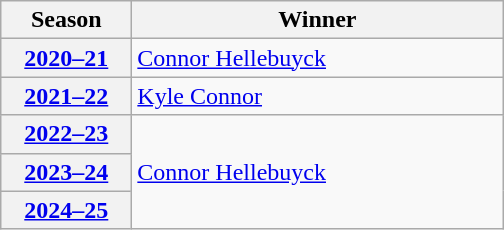<table class="wikitable">
<tr>
<th scope="col" style="width:5em">Season</th>
<th scope="col" style="width:15em">Winner</th>
</tr>
<tr>
<th scope="row"><a href='#'>2020–21</a></th>
<td><a href='#'>Connor Hellebuyck</a></td>
</tr>
<tr>
<th scope="row"><a href='#'>2021–22</a></th>
<td><a href='#'>Kyle Connor</a></td>
</tr>
<tr>
<th scope="row"><a href='#'>2022–23</a></th>
<td rowspan="3"><a href='#'>Connor Hellebuyck</a></td>
</tr>
<tr>
<th scope="row"><a href='#'>2023–24</a></th>
</tr>
<tr>
<th scope="row"><a href='#'>2024–25</a></th>
</tr>
</table>
